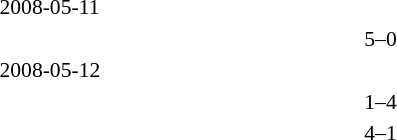<table style="font-size:90%">
<tr>
<th width=200></th>
<th width=100></th>
<th width=200></th>
</tr>
<tr>
<td colspan=3>2008-05-11</td>
</tr>
<tr>
<td align=right></td>
<td align=center>5–0</td>
<td></td>
</tr>
<tr>
<td colspan=3>2008-05-12</td>
</tr>
<tr>
<td align=right></td>
<td align=center>1–4</td>
<td></td>
</tr>
<tr>
<td align=right></td>
<td align=center>4–1</td>
<td></td>
</tr>
</table>
